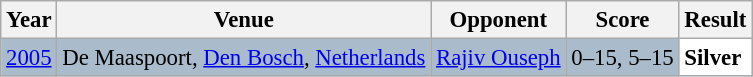<table class="sortable wikitable" style="font-size: 95%;">
<tr>
<th>Year</th>
<th>Venue</th>
<th>Opponent</th>
<th>Score</th>
<th>Result</th>
</tr>
<tr style="background:#AABBCC">
<td align="center"><a href='#'>2005</a></td>
<td align="left">De Maaspoort, <a href='#'>Den Bosch</a>, <a href='#'>Netherlands</a></td>
<td align="left"> <a href='#'>Rajiv Ouseph</a></td>
<td align="center">0–15, 5–15</td>
<td style="text-align:left; background:white"> <strong>Silver</strong></td>
</tr>
</table>
